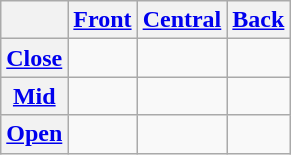<table class="wikitable">
<tr>
<th></th>
<th><a href='#'>Front</a></th>
<th><a href='#'>Central</a></th>
<th><a href='#'>Back</a></th>
</tr>
<tr style="text-align: center;">
<th><a href='#'>Close</a></th>
<td>  </td>
<td></td>
<td>  </td>
</tr>
<tr style="text-align: center;">
<th><a href='#'>Mid</a></th>
<td>  </td>
<td></td>
<td>  </td>
</tr>
<tr style="text-align: center;">
<th><a href='#'>Open</a></th>
<td></td>
<td>  </td>
<td></td>
</tr>
</table>
